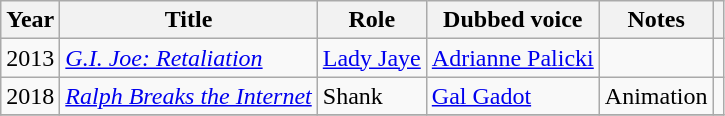<table class="wikitable">
<tr>
<th>Year</th>
<th>Title</th>
<th>Role</th>
<th>Dubbed voice</th>
<th>Notes</th>
<th></th>
</tr>
<tr>
<td>2013</td>
<td><em><a href='#'>G.I. Joe: Retaliation</a></em></td>
<td><a href='#'>Lady Jaye</a></td>
<td><a href='#'>Adrianne Palicki</a></td>
<td></td>
<td></td>
</tr>
<tr>
<td>2018</td>
<td><em><a href='#'>Ralph Breaks the Internet</a></em></td>
<td>Shank</td>
<td><a href='#'>Gal Gadot</a></td>
<td>Animation</td>
<td></td>
</tr>
<tr>
</tr>
</table>
